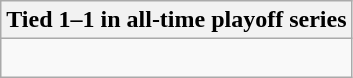<table class="wikitable collapsible collapsed">
<tr>
<th>Tied 1–1 in all-time playoff series</th>
</tr>
<tr>
<td><br>
</td>
</tr>
</table>
